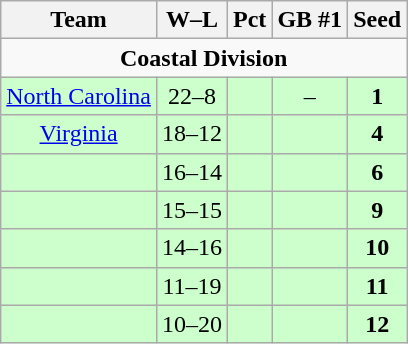<table class="wikitable" style="float:left; margin-right:1em; text-align:center;">
<tr>
<th>Team</th>
<th>W–L</th>
<th>Pct</th>
<th>GB #1</th>
<th>Seed</th>
</tr>
<tr>
<td colspan="7" align="center"><strong>Coastal Division</strong></td>
</tr>
<tr bgcolor=ccffcc>
<td><a href='#'>North Carolina</a></td>
<td>22–8</td>
<td></td>
<td>–</td>
<td><strong>1</strong></td>
</tr>
<tr bgcolor=ccffcc>
<td><a href='#'>Virginia</a></td>
<td>18–12</td>
<td></td>
<td></td>
<td><strong>4</strong></td>
</tr>
<tr bgcolor=ccffcc>
<td></td>
<td>16–14</td>
<td></td>
<td></td>
<td><strong>6</strong></td>
</tr>
<tr bgcolor=ccffcc>
<td></td>
<td>15–15</td>
<td></td>
<td></td>
<td><strong>9</strong></td>
</tr>
<tr bgcolor=ccffcc>
<td></td>
<td>14–16</td>
<td></td>
<td></td>
<td><strong>10</strong></td>
</tr>
<tr bgcolor=ccffcc>
<td></td>
<td>11–19</td>
<td></td>
<td></td>
<td><strong>11</strong></td>
</tr>
<tr bgcolor=ccffcc>
<td></td>
<td>10–20</td>
<td></td>
<td></td>
<td><strong>12</strong></td>
</tr>
</table>
